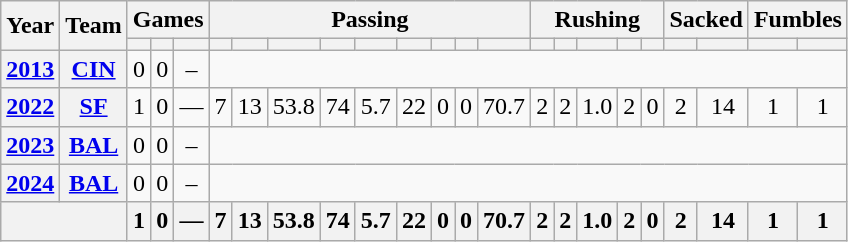<table class="wikitable" style="text-align:center;">
<tr>
<th rowspan="2">Year</th>
<th rowspan="2">Team</th>
<th colspan="3">Games</th>
<th colspan="9">Passing</th>
<th colspan="5">Rushing</th>
<th colspan="2">Sacked</th>
<th colspan="2">Fumbles</th>
</tr>
<tr>
<th></th>
<th></th>
<th></th>
<th></th>
<th></th>
<th></th>
<th></th>
<th></th>
<th></th>
<th></th>
<th></th>
<th></th>
<th></th>
<th></th>
<th></th>
<th></th>
<th></th>
<th></th>
<th></th>
<th></th>
<th></th>
</tr>
<tr>
<th><a href='#'>2013</a></th>
<th><a href='#'>CIN</a></th>
<td>0</td>
<td>0</td>
<td>–</td>
<td colspan="18"></td>
</tr>
<tr>
<th><a href='#'>2022</a></th>
<th><a href='#'>SF</a></th>
<td>1</td>
<td>0</td>
<td>—</td>
<td>7</td>
<td>13</td>
<td>53.8</td>
<td>74</td>
<td>5.7</td>
<td>22</td>
<td>0</td>
<td>0</td>
<td>70.7</td>
<td>2</td>
<td>2</td>
<td>1.0</td>
<td>2</td>
<td>0</td>
<td>2</td>
<td>14</td>
<td>1</td>
<td>1</td>
</tr>
<tr>
<th><a href='#'>2023</a></th>
<th><a href='#'>BAL</a></th>
<td>0</td>
<td>0</td>
<td>–</td>
<td colspan="18"></td>
</tr>
<tr>
<th><a href='#'>2024</a></th>
<th><a href='#'>BAL</a></th>
<td>0</td>
<td>0</td>
<td>–</td>
<td colspan="18"></td>
</tr>
<tr>
<th colspan="2"></th>
<th>1</th>
<th>0</th>
<th>—</th>
<th>7</th>
<th>13</th>
<th>53.8</th>
<th>74</th>
<th>5.7</th>
<th>22</th>
<th>0</th>
<th>0</th>
<th>70.7</th>
<th>2</th>
<th>2</th>
<th>1.0</th>
<th>2</th>
<th>0</th>
<th>2</th>
<th>14</th>
<th>1</th>
<th>1</th>
</tr>
</table>
